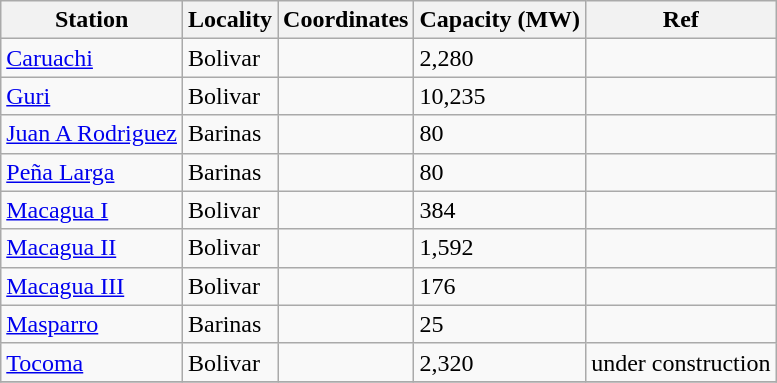<table class="wikitable sortable">
<tr>
<th>Station</th>
<th>Locality</th>
<th>Coordinates</th>
<th>Capacity (MW)</th>
<th>Ref</th>
</tr>
<tr>
<td><a href='#'>Caruachi</a></td>
<td>Bolivar</td>
<td> </td>
<td>2,280</td>
<td></td>
</tr>
<tr>
<td><a href='#'>Guri</a></td>
<td>Bolivar</td>
<td></td>
<td>10,235</td>
<td></td>
</tr>
<tr>
<td><a href='#'>Juan A Rodriguez</a></td>
<td>Barinas</td>
<td></td>
<td>80</td>
<td></td>
</tr>
<tr>
<td><a href='#'>Peña Larga</a></td>
<td>Barinas</td>
<td></td>
<td>80</td>
<td></td>
</tr>
<tr>
<td><a href='#'>Macagua I</a></td>
<td>Bolivar</td>
<td> </td>
<td>384</td>
<td></td>
</tr>
<tr>
<td><a href='#'>Macagua II</a></td>
<td>Bolivar</td>
<td> </td>
<td>1,592</td>
<td></td>
</tr>
<tr>
<td><a href='#'>Macagua III</a></td>
<td>Bolivar</td>
<td> </td>
<td>176</td>
<td></td>
</tr>
<tr>
<td><a href='#'>Masparro</a></td>
<td>Barinas</td>
<td> </td>
<td>25</td>
<td></td>
</tr>
<tr>
<td><a href='#'>Tocoma</a></td>
<td>Bolivar</td>
<td></td>
<td>2,320</td>
<td>under construction</td>
</tr>
<tr>
</tr>
</table>
